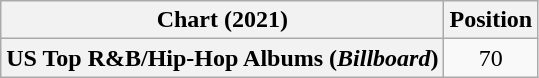<table class="wikitable plainrowheaders" style="text-align:center">
<tr>
<th scope="col">Chart (2021)</th>
<th scope="col">Position</th>
</tr>
<tr>
<th scope="row">US Top R&B/Hip-Hop Albums (<em>Billboard</em>)</th>
<td>70</td>
</tr>
</table>
